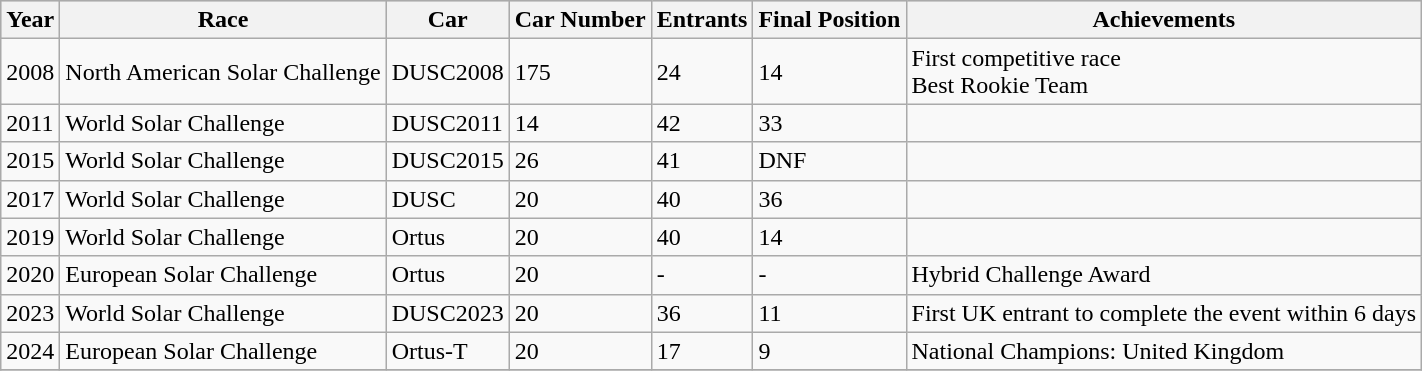<table class="wikitable">
<tr style="background:#CCCCCC;">
<th><strong>Year</strong></th>
<th><strong>Race</strong></th>
<th><strong>Car</strong></th>
<th><strong>Car Number</strong></th>
<th><strong>Entrants</strong></th>
<th><strong>Final Position</strong></th>
<th><strong>Achievements</strong></th>
</tr>
<tr>
<td>2008</td>
<td>North American Solar Challenge</td>
<td>DUSC2008</td>
<td>175</td>
<td>24</td>
<td>14</td>
<td>First competitive race<br>Best Rookie Team</td>
</tr>
<tr>
<td>2011</td>
<td>World Solar Challenge</td>
<td>DUSC2011</td>
<td>14</td>
<td>42</td>
<td>33</td>
<td></td>
</tr>
<tr>
<td>2015</td>
<td>World Solar Challenge</td>
<td>DUSC2015</td>
<td>26</td>
<td>41</td>
<td>DNF</td>
<td></td>
</tr>
<tr>
<td>2017</td>
<td>World Solar Challenge</td>
<td>DUSC</td>
<td>20</td>
<td>40</td>
<td>36</td>
<td></td>
</tr>
<tr>
<td>2019</td>
<td>World Solar Challenge</td>
<td>Ortus</td>
<td>20</td>
<td>40</td>
<td>14</td>
<td></td>
</tr>
<tr>
<td>2020</td>
<td>European Solar Challenge</td>
<td>Ortus</td>
<td>20</td>
<td>-</td>
<td>-</td>
<td>Hybrid Challenge Award</td>
</tr>
<tr>
<td>2023</td>
<td>World Solar Challenge</td>
<td>DUSC2023</td>
<td>20</td>
<td>36</td>
<td>11</td>
<td>First UK entrant to complete the event within 6 days</td>
</tr>
<tr>
<td>2024</td>
<td>European Solar Challenge</td>
<td>Ortus-T</td>
<td>20</td>
<td>17</td>
<td>9</td>
<td>National Champions: United Kingdom</td>
</tr>
<tr>
</tr>
</table>
